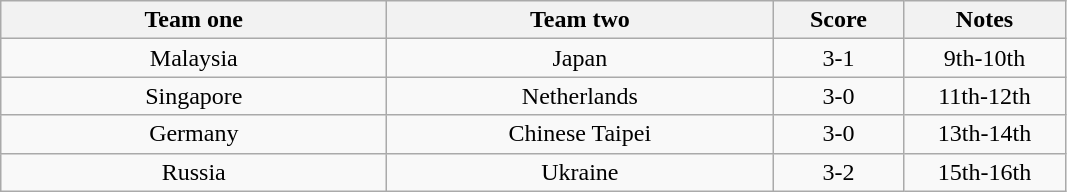<table class="wikitable" style="text-align: center">
<tr>
<th width=250>Team one</th>
<th width=250>Team two</th>
<th width=80>Score</th>
<th width=100>Notes</th>
</tr>
<tr>
<td> Malaysia</td>
<td> Japan</td>
<td>3-1</td>
<td>9th-10th</td>
</tr>
<tr>
<td> Singapore</td>
<td> Netherlands</td>
<td>3-0</td>
<td>11th-12th</td>
</tr>
<tr>
<td> Germany</td>
<td> Chinese Taipei</td>
<td>3-0</td>
<td>13th-14th</td>
</tr>
<tr>
<td> Russia</td>
<td> Ukraine</td>
<td>3-2</td>
<td>15th-16th</td>
</tr>
</table>
